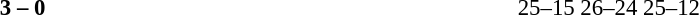<table width=100% cellspacing=1>
<tr>
<th width=20%></th>
<th width=12%></th>
<th width=20%></th>
<th width=33%></th>
<td></td>
</tr>
<tr style=font-size:95%>
<td align=right><strong></strong></td>
<td align=center><strong>3 – 0</strong></td>
<td></td>
<td>25–15 26–24 25–12</td>
</tr>
</table>
